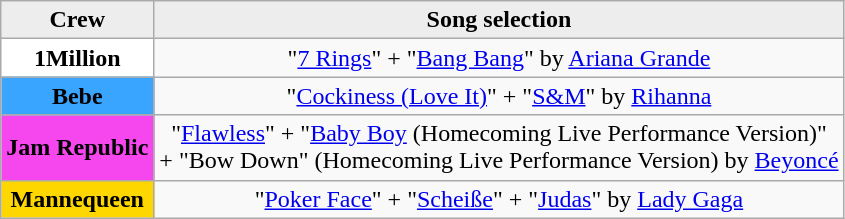<table class="wikitable sortable" style="text-align:center; font-size:100%">
<tr>
<th style="background:#EDEDED">Crew</th>
<th style="background:#EDEDED">Song selection</th>
</tr>
<tr>
<td style="background:white"><strong>1Million</strong></td>
<td>"<a href='#'>7 Rings</a>" + "<a href='#'>Bang Bang</a>" by <a href='#'>Ariana Grande</a></td>
</tr>
<tr>
<td style="background:#3AA5FF"><strong>Bebe</strong></td>
<td>"<a href='#'>Cockiness (Love It)</a>" + "<a href='#'>S&M</a>" by <a href='#'>Rihanna</a></td>
</tr>
<tr>
<td style="background:#F646EE"><strong>Jam Republic</strong></td>
<td>"<a href='#'>Flawless</a>" + "<a href='#'>Baby Boy</a> (Homecoming Live Performance Version)" <br> + "Bow Down" (Homecoming Live Performance Version) by <a href='#'>Beyoncé</a></td>
</tr>
<tr>
<td style="background:gold"><strong>Mannequeen</strong></td>
<td>"<a href='#'>Poker Face</a>" + "<a href='#'>Scheiße</a>" + "<a href='#'>Judas</a>" by <a href='#'>Lady Gaga</a></td>
</tr>
</table>
